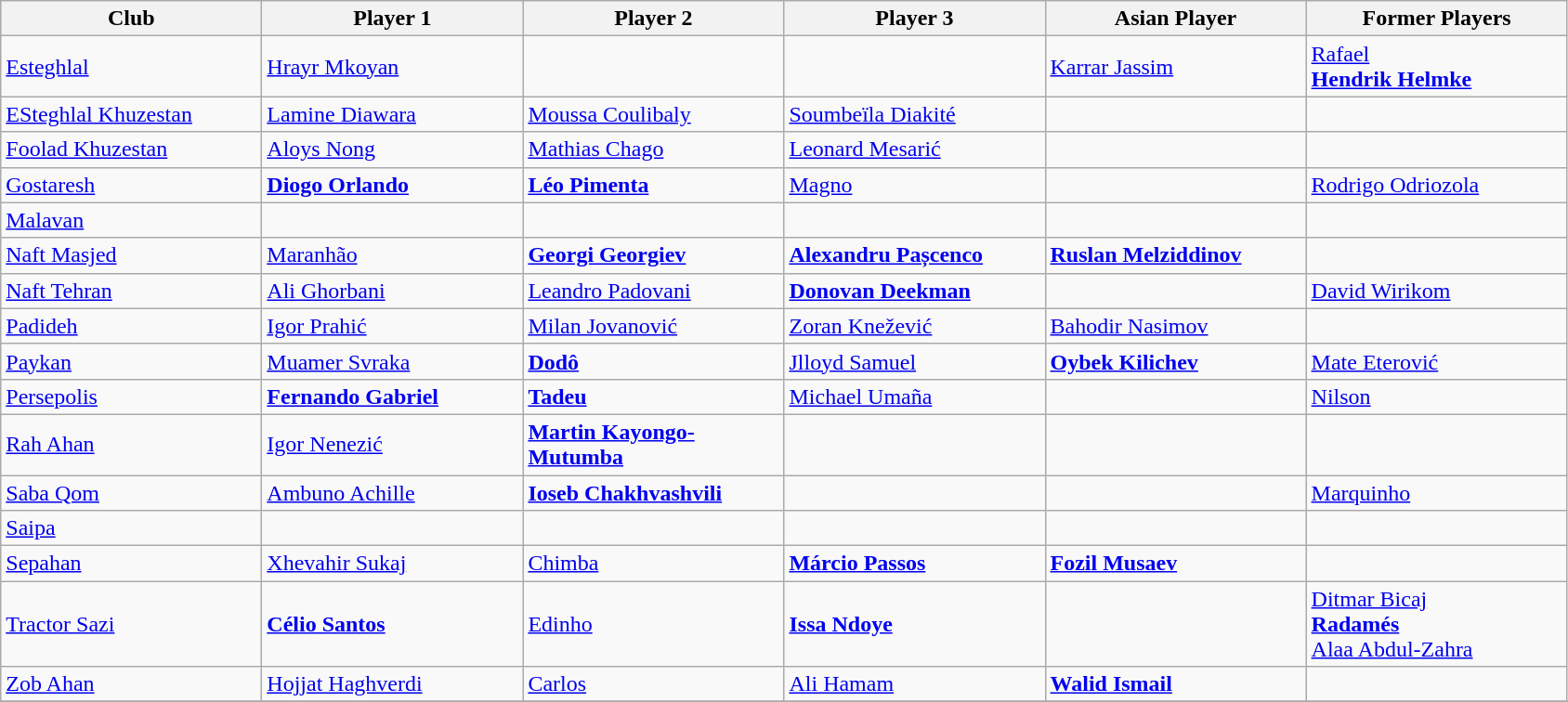<table class=wikitable>
<tr>
<th width="180">Club</th>
<th width="180">Player 1</th>
<th width="180">Player 2</th>
<th width="180">Player 3</th>
<th width="180">Asian Player</th>
<th width="180">Former Players</th>
</tr>
<tr>
<td><a href='#'>Esteghlal</a></td>
<td> <a href='#'>Hrayr Mkoyan</a></td>
<td></td>
<td></td>
<td> <a href='#'>Karrar Jassim</a></td>
<td> <a href='#'>Rafael</a> <br>  <strong><a href='#'>Hendrik Helmke</a></strong></td>
</tr>
<tr>
<td><a href='#'>ESteghlal Khuzestan</a></td>
<td> <a href='#'>Lamine Diawara</a></td>
<td> <a href='#'>Moussa Coulibaly</a></td>
<td> <a href='#'>Soumbeïla Diakité</a></td>
<td></td>
<td></td>
</tr>
<tr>
<td><a href='#'>Foolad Khuzestan</a></td>
<td> <a href='#'>Aloys Nong</a></td>
<td> <a href='#'>Mathias Chago</a></td>
<td> <a href='#'>Leonard Mesarić</a></td>
<td></td>
<td></td>
</tr>
<tr>
<td><a href='#'>Gostaresh</a></td>
<td> <strong><a href='#'>Diogo Orlando</a></strong></td>
<td> <strong><a href='#'>Léo Pimenta</a></strong></td>
<td> <a href='#'>Magno</a></td>
<td></td>
<td> <a href='#'>Rodrigo Odriozola</a></td>
</tr>
<tr>
<td><a href='#'>Malavan</a></td>
<td></td>
<td></td>
<td></td>
<td></td>
<td></td>
</tr>
<tr>
<td><a href='#'>Naft Masjed</a></td>
<td> <a href='#'>Maranhão</a></td>
<td> <strong><a href='#'>Georgi Georgiev</a></strong></td>
<td> <strong><a href='#'>Alexandru Pașcenco</a></strong></td>
<td> <strong><a href='#'>Ruslan Melziddinov</a></strong></td>
<td></td>
</tr>
<tr>
<td><a href='#'>Naft Tehran</a></td>
<td> <a href='#'>Ali Ghorbani</a></td>
<td> <a href='#'>Leandro Padovani</a></td>
<td> <strong><a href='#'>Donovan Deekman</a></strong></td>
<td></td>
<td> <a href='#'>David Wirikom</a></td>
</tr>
<tr>
<td><a href='#'>Padideh</a></td>
<td> <a href='#'>Igor Prahić</a></td>
<td> <a href='#'>Milan Jovanović</a></td>
<td> <a href='#'>Zoran Knežević</a></td>
<td> <a href='#'>Bahodir Nasimov</a></td>
<td></td>
</tr>
<tr>
<td><a href='#'>Paykan</a></td>
<td> <a href='#'>Muamer Svraka</a></td>
<td> <strong><a href='#'>Dodô</a></strong></td>
<td> <a href='#'>Jlloyd Samuel</a></td>
<td> <strong><a href='#'>Oybek Kilichev</a></strong></td>
<td> <a href='#'>Mate Eterović</a></td>
</tr>
<tr>
<td><a href='#'>Persepolis</a></td>
<td> <strong><a href='#'>Fernando Gabriel</a></strong></td>
<td> <strong><a href='#'>Tadeu</a></strong></td>
<td> <a href='#'>Michael Umaña</a></td>
<td></td>
<td> <a href='#'>Nilson</a></td>
</tr>
<tr>
<td><a href='#'>Rah Ahan</a></td>
<td> <a href='#'>Igor Nenezić</a></td>
<td> <strong><a href='#'>Martin Kayongo-Mutumba</a></strong></td>
<td></td>
<td></td>
<td></td>
</tr>
<tr>
<td><a href='#'>Saba Qom</a></td>
<td> <a href='#'>Ambuno Achille</a></td>
<td> <strong><a href='#'>Ioseb Chakhvashvili</a></strong></td>
<td></td>
<td></td>
<td> <a href='#'>Marquinho</a></td>
</tr>
<tr>
<td><a href='#'>Saipa</a></td>
<td></td>
<td></td>
<td></td>
<td></td>
<td></td>
</tr>
<tr>
<td><a href='#'>Sepahan</a></td>
<td> <a href='#'>Xhevahir Sukaj</a></td>
<td> <a href='#'>Chimba</a></td>
<td> <strong><a href='#'>Márcio Passos</a></strong></td>
<td> <strong><a href='#'>Fozil Musaev</a></strong></td>
<td></td>
</tr>
<tr>
<td><a href='#'>Tractor Sazi</a></td>
<td> <strong><a href='#'>Célio Santos</a></strong></td>
<td> <a href='#'>Edinho</a></td>
<td> <strong><a href='#'>Issa Ndoye</a></strong></td>
<td></td>
<td> <a href='#'>Ditmar Bicaj</a> <br>  <strong><a href='#'>Radamés</a></strong> <br>  <a href='#'>Alaa Abdul-Zahra</a></td>
</tr>
<tr>
<td><a href='#'>Zob Ahan</a></td>
<td> <a href='#'>Hojjat Haghverdi</a></td>
<td> <a href='#'>Carlos</a></td>
<td> <a href='#'>Ali Hamam</a></td>
<td> <strong><a href='#'>Walid Ismail</a></strong></td>
<td></td>
</tr>
<tr>
</tr>
</table>
